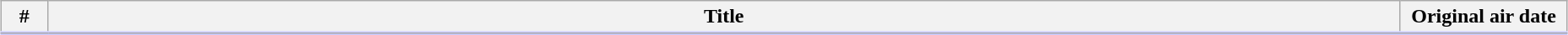<table class="wikitable" style="width:98%; margin:auto; background:#FFF;">
<tr style="border-bottom: 3px solid #CCF">
<th style="width:30px">#</th>
<th>Title</th>
<th style="width:125px">Original air date</th>
</tr>
<tr>
</tr>
</table>
